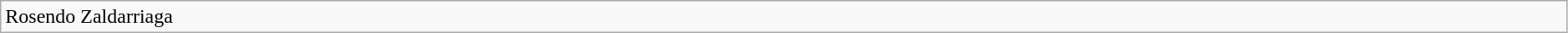<table class="wikitable" width=99% style="font size=92%;">
<tr>
<td>Rosendo Zaldarriaga</td>
</tr>
</table>
